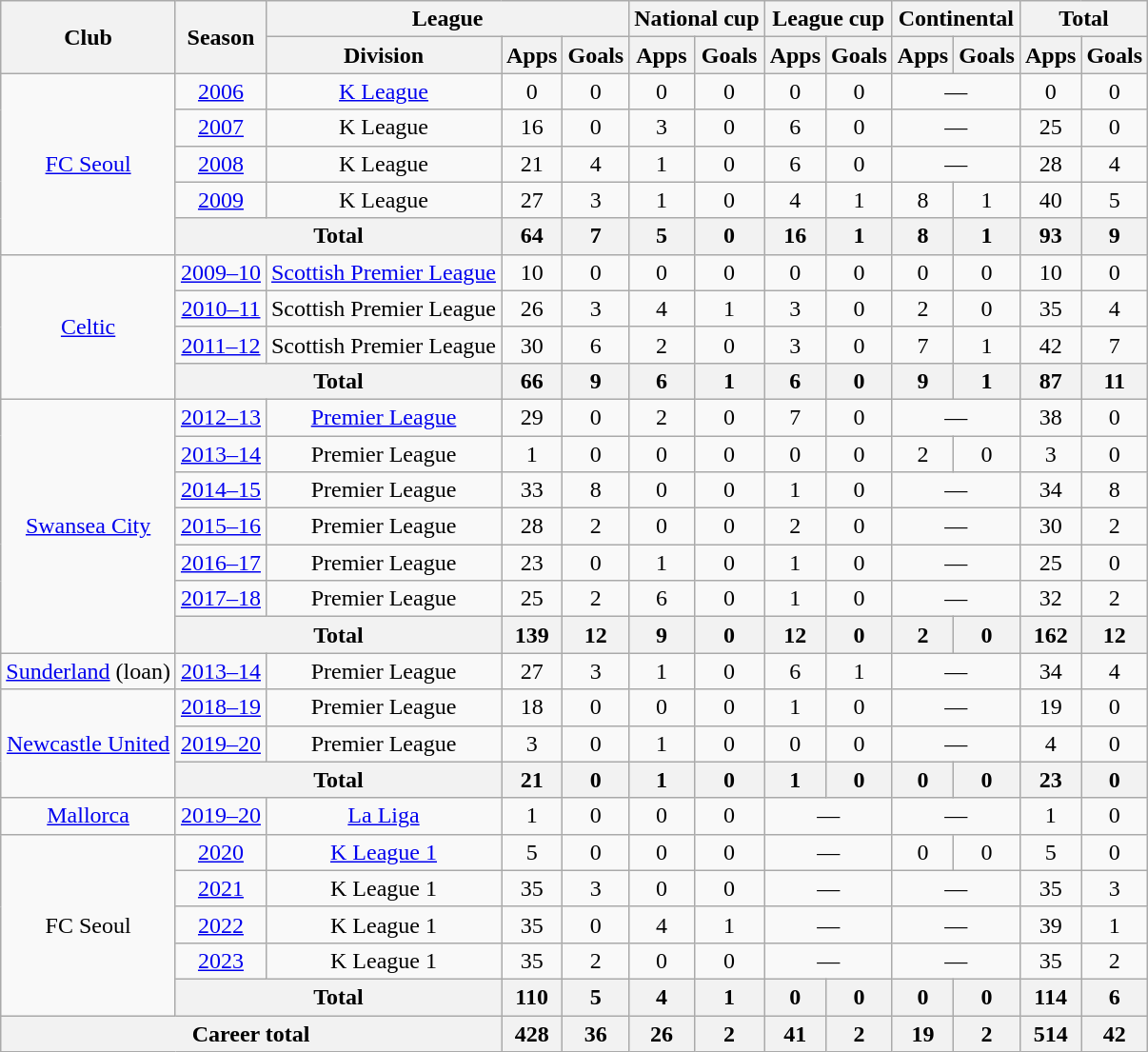<table class="wikitable" style="text-align:center">
<tr>
<th rowspan="2">Club</th>
<th rowspan="2">Season</th>
<th colspan="3">League</th>
<th colspan="2">National cup</th>
<th colspan="2">League cup</th>
<th colspan="2">Continental</th>
<th colspan="2">Total</th>
</tr>
<tr>
<th>Division</th>
<th>Apps</th>
<th>Goals</th>
<th>Apps</th>
<th>Goals</th>
<th>Apps</th>
<th>Goals</th>
<th>Apps</th>
<th>Goals</th>
<th>Apps</th>
<th>Goals</th>
</tr>
<tr>
<td rowspan="5"><a href='#'>FC Seoul</a></td>
<td><a href='#'>2006</a></td>
<td><a href='#'>K League</a></td>
<td>0</td>
<td>0</td>
<td>0</td>
<td>0</td>
<td>0</td>
<td>0</td>
<td colspan="2">—</td>
<td>0</td>
<td>0</td>
</tr>
<tr>
<td><a href='#'>2007</a></td>
<td>K League</td>
<td>16</td>
<td>0</td>
<td>3</td>
<td>0</td>
<td>6</td>
<td>0</td>
<td colspan="2">—</td>
<td>25</td>
<td>0</td>
</tr>
<tr>
<td><a href='#'>2008</a></td>
<td>K League</td>
<td>21</td>
<td>4</td>
<td>1</td>
<td>0</td>
<td>6</td>
<td>0</td>
<td colspan="2">—</td>
<td>28</td>
<td>4</td>
</tr>
<tr>
<td><a href='#'>2009</a></td>
<td>K League</td>
<td>27</td>
<td>3</td>
<td>1</td>
<td>0</td>
<td>4</td>
<td>1</td>
<td>8</td>
<td>1</td>
<td>40</td>
<td>5</td>
</tr>
<tr>
<th colspan="2">Total</th>
<th>64</th>
<th>7</th>
<th>5</th>
<th>0</th>
<th>16</th>
<th>1</th>
<th>8</th>
<th>1</th>
<th>93</th>
<th>9</th>
</tr>
<tr>
<td rowspan="4"><a href='#'>Celtic</a></td>
<td><a href='#'>2009–10</a></td>
<td><a href='#'>Scottish Premier League</a></td>
<td>10</td>
<td>0</td>
<td>0</td>
<td>0</td>
<td>0</td>
<td>0</td>
<td>0</td>
<td>0</td>
<td>10</td>
<td>0</td>
</tr>
<tr>
<td><a href='#'>2010–11</a></td>
<td>Scottish Premier League</td>
<td>26</td>
<td>3</td>
<td>4</td>
<td>1</td>
<td>3</td>
<td>0</td>
<td>2</td>
<td>0</td>
<td>35</td>
<td>4</td>
</tr>
<tr>
<td><a href='#'>2011–12</a></td>
<td>Scottish Premier League</td>
<td>30</td>
<td>6</td>
<td>2</td>
<td>0</td>
<td>3</td>
<td>0</td>
<td>7</td>
<td>1</td>
<td>42</td>
<td>7</td>
</tr>
<tr>
<th colspan="2">Total</th>
<th>66</th>
<th>9</th>
<th>6</th>
<th>1</th>
<th>6</th>
<th>0</th>
<th>9</th>
<th>1</th>
<th>87</th>
<th>11</th>
</tr>
<tr>
<td rowspan="7"><a href='#'>Swansea City</a></td>
<td><a href='#'>2012–13</a></td>
<td><a href='#'>Premier League</a></td>
<td>29</td>
<td>0</td>
<td>2</td>
<td>0</td>
<td>7</td>
<td>0</td>
<td colspan="2">—</td>
<td>38</td>
<td>0</td>
</tr>
<tr>
<td><a href='#'>2013–14</a></td>
<td>Premier League</td>
<td>1</td>
<td>0</td>
<td>0</td>
<td>0</td>
<td>0</td>
<td>0</td>
<td>2</td>
<td>0</td>
<td>3</td>
<td>0</td>
</tr>
<tr>
<td><a href='#'>2014–15</a></td>
<td>Premier League</td>
<td>33</td>
<td>8</td>
<td>0</td>
<td>0</td>
<td>1</td>
<td>0</td>
<td colspan="2">—</td>
<td>34</td>
<td>8</td>
</tr>
<tr>
<td><a href='#'>2015–16</a></td>
<td>Premier League</td>
<td>28</td>
<td>2</td>
<td>0</td>
<td>0</td>
<td>2</td>
<td>0</td>
<td colspan="2">—</td>
<td>30</td>
<td>2</td>
</tr>
<tr>
<td><a href='#'>2016–17</a></td>
<td>Premier League</td>
<td>23</td>
<td>0</td>
<td>1</td>
<td>0</td>
<td>1</td>
<td>0</td>
<td colspan="2">—</td>
<td>25</td>
<td>0</td>
</tr>
<tr>
<td><a href='#'>2017–18</a></td>
<td>Premier League</td>
<td>25</td>
<td>2</td>
<td>6</td>
<td>0</td>
<td>1</td>
<td>0</td>
<td colspan="2">—</td>
<td>32</td>
<td>2</td>
</tr>
<tr>
<th colspan="2">Total</th>
<th>139</th>
<th>12</th>
<th>9</th>
<th>0</th>
<th>12</th>
<th>0</th>
<th>2</th>
<th>0</th>
<th>162</th>
<th>12</th>
</tr>
<tr>
<td><a href='#'>Sunderland</a> (loan)</td>
<td><a href='#'>2013–14</a></td>
<td>Premier League</td>
<td>27</td>
<td>3</td>
<td>1</td>
<td>0</td>
<td>6</td>
<td>1</td>
<td colspan="2">—</td>
<td>34</td>
<td>4</td>
</tr>
<tr>
<td rowspan="3"><a href='#'>Newcastle United</a></td>
<td><a href='#'>2018–19</a></td>
<td>Premier League</td>
<td>18</td>
<td>0</td>
<td>0</td>
<td>0</td>
<td>1</td>
<td>0</td>
<td colspan="2">—</td>
<td>19</td>
<td>0</td>
</tr>
<tr>
<td><a href='#'>2019–20</a></td>
<td>Premier League</td>
<td>3</td>
<td>0</td>
<td>1</td>
<td>0</td>
<td>0</td>
<td>0</td>
<td colspan=2>—</td>
<td>4</td>
<td>0</td>
</tr>
<tr>
<th colspan="2">Total</th>
<th>21</th>
<th>0</th>
<th>1</th>
<th>0</th>
<th>1</th>
<th>0</th>
<th>0</th>
<th>0</th>
<th>23</th>
<th>0</th>
</tr>
<tr>
<td><a href='#'>Mallorca</a></td>
<td><a href='#'>2019–20</a></td>
<td><a href='#'>La Liga</a></td>
<td>1</td>
<td>0</td>
<td>0</td>
<td>0</td>
<td colspan="2">—</td>
<td colspan="2">—</td>
<td>1</td>
<td>0</td>
</tr>
<tr>
<td rowspan="5">FC Seoul</td>
<td><a href='#'>2020</a></td>
<td><a href='#'>K League 1</a></td>
<td>5</td>
<td>0</td>
<td>0</td>
<td>0</td>
<td colspan="2">—</td>
<td>0</td>
<td>0</td>
<td>5</td>
<td>0</td>
</tr>
<tr>
<td><a href='#'>2021</a></td>
<td>K League 1</td>
<td>35</td>
<td>3</td>
<td>0</td>
<td>0</td>
<td colspan="2">—</td>
<td colspan="2">—</td>
<td>35</td>
<td>3</td>
</tr>
<tr>
<td><a href='#'>2022</a></td>
<td>K League 1</td>
<td>35</td>
<td>0</td>
<td>4</td>
<td>1</td>
<td colspan="2">—</td>
<td colspan="2">—</td>
<td>39</td>
<td>1</td>
</tr>
<tr>
<td><a href='#'>2023</a></td>
<td>K League 1</td>
<td>35</td>
<td>2</td>
<td>0</td>
<td>0</td>
<td colspan="2">—</td>
<td colspan="2">—</td>
<td>35</td>
<td>2</td>
</tr>
<tr>
<th colspan="2">Total</th>
<th>110</th>
<th>5</th>
<th>4</th>
<th>1</th>
<th>0</th>
<th>0</th>
<th>0</th>
<th>0</th>
<th>114</th>
<th>6</th>
</tr>
<tr>
<th colspan="3">Career total</th>
<th>428</th>
<th>36</th>
<th>26</th>
<th>2</th>
<th>41</th>
<th>2</th>
<th>19</th>
<th>2</th>
<th>514</th>
<th>42</th>
</tr>
</table>
